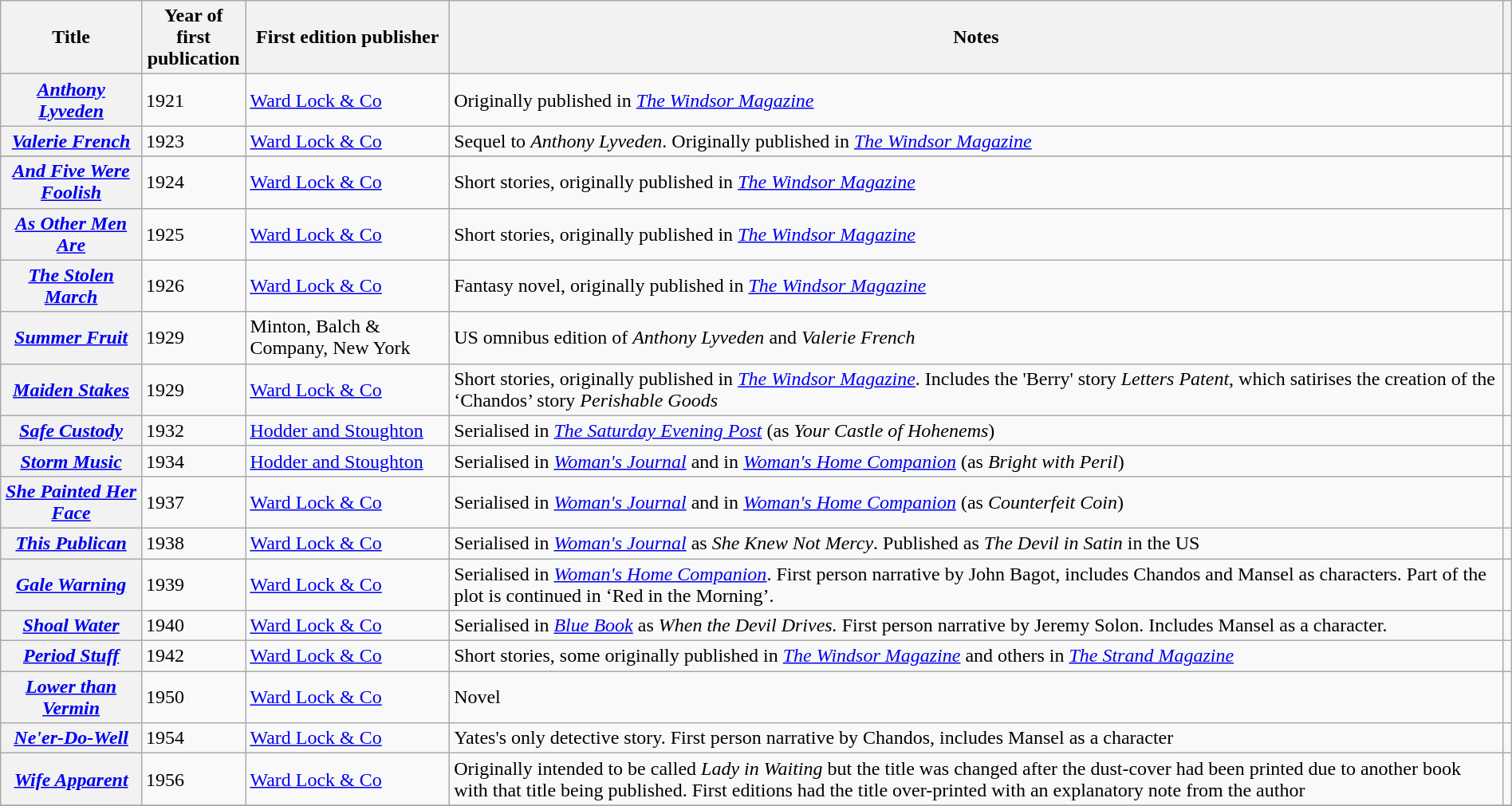<table class="wikitable plainrowheaders sortable" style="margin-right: 0;">
<tr>
<th scope="col">Title</th>
<th scope="col">Year of first<br>publication</th>
<th scope="col">First edition publisher<br></th>
<th scope="col" class="unsortable">Notes</th>
<th scope="col" class="unsortable"></th>
</tr>
<tr>
<th scope="row"><em><a href='#'>Anthony Lyveden</a></em></th>
<td>1921</td>
<td><a href='#'>Ward Lock & Co</a></td>
<td>Originally published in <em><a href='#'>The Windsor Magazine</a></em></td>
<td style="text-align: center;"></td>
</tr>
<tr>
<th scope="row"><em><a href='#'>Valerie French</a></em></th>
<td>1923</td>
<td><a href='#'>Ward Lock & Co</a></td>
<td>Sequel to <em>Anthony Lyveden</em>. Originally published in <em><a href='#'>The Windsor Magazine</a></em></td>
<td style="text-align: center;"></td>
</tr>
<tr>
</tr>
<tr>
<th scope="row"><em><a href='#'>And Five Were Foolish</a></em></th>
<td>1924</td>
<td><a href='#'>Ward Lock & Co</a></td>
<td>Short stories, originally published in <em><a href='#'>The Windsor Magazine</a></em></td>
<td style="text-align: center;"></td>
</tr>
<tr>
<th scope="row"><em><a href='#'>As Other Men Are</a></em></th>
<td>1925</td>
<td><a href='#'>Ward Lock & Co</a></td>
<td>Short stories, originally published in <em><a href='#'>The Windsor Magazine</a></em></td>
<td style="text-align: center;"></td>
</tr>
<tr>
<th scope="row"><em><a href='#'>The Stolen March</a></em></th>
<td>1926</td>
<td><a href='#'>Ward Lock & Co</a></td>
<td>Fantasy novel, originally published in <em><a href='#'>The Windsor Magazine</a></em></td>
<td style="text-align: center;"></td>
</tr>
<tr>
<th scope="row"><em><a href='#'>Summer Fruit</a></em></th>
<td>1929</td>
<td>Minton, Balch & Company, New York</td>
<td>US omnibus edition of <em>Anthony Lyveden</em> and <em>Valerie French</em></td>
<td style="text-align: center;"></td>
</tr>
<tr>
<th scope="row"><em><a href='#'>Maiden Stakes</a></em></th>
<td>1929</td>
<td><a href='#'>Ward Lock & Co</a></td>
<td>Short stories, originally published in <em><a href='#'>The Windsor Magazine</a></em>. Includes the 'Berry' story <em>Letters Patent</em>, which satirises the creation of the ‘Chandos’ story <em>Perishable Goods</em></td>
<td style="text-align: center;"></td>
</tr>
<tr>
<th scope="row"><em><a href='#'>Safe Custody</a></em></th>
<td>1932</td>
<td><a href='#'>Hodder and Stoughton</a></td>
<td>Serialised in <em><a href='#'>The Saturday Evening Post</a></em> (as <em>Your Castle of Hohenems</em>)</td>
<td style="text-align: center;"></td>
</tr>
<tr>
<th scope="row"><em><a href='#'>Storm Music</a></em></th>
<td>1934</td>
<td><a href='#'>Hodder and Stoughton</a></td>
<td>Serialised in <em><a href='#'>Woman's Journal</a></em> and in <em><a href='#'>Woman's Home Companion</a></em> (as <em>Bright with Peril</em>)</td>
<td style="text-align: center;"></td>
</tr>
<tr>
<th scope="row"><em><a href='#'>She Painted Her Face</a></em></th>
<td>1937</td>
<td><a href='#'>Ward Lock & Co</a></td>
<td>Serialised in <em><a href='#'>Woman's Journal</a></em> and in <em><a href='#'>Woman's Home Companion</a></em> (as <em>Counterfeit Coin</em>)</td>
<td style="text-align: center;"></td>
</tr>
<tr>
<th scope="row"><em><a href='#'>This Publican</a></em></th>
<td>1938</td>
<td><a href='#'>Ward Lock & Co</a></td>
<td>Serialised in <em><a href='#'>Woman's Journal</a></em> as <em>She Knew Not Mercy</em>. Published as <em>The Devil in Satin</em> in the US</td>
<td style="text-align: center;"></td>
</tr>
<tr>
<th scope="row"><em><a href='#'>Gale Warning</a></em></th>
<td>1939</td>
<td><a href='#'>Ward Lock & Co</a></td>
<td>Serialised in <em><a href='#'>Woman's Home Companion</a></em>. First person narrative by John Bagot, includes Chandos and Mansel as characters. Part of the plot is continued in ‘Red in the Morning’.</td>
<td style="text-align: center;"></td>
</tr>
<tr>
<th scope="row"><em><a href='#'>Shoal Water</a></em></th>
<td>1940</td>
<td><a href='#'>Ward Lock & Co</a></td>
<td>Serialised in <em><a href='#'>Blue Book</a></em> as <em>When the Devil Drives.</em> First person narrative by Jeremy Solon. Includes Mansel as a character.</td>
<td style="text-align: center;"></td>
</tr>
<tr>
<th scope="row"><em><a href='#'>Period Stuff</a></em></th>
<td>1942</td>
<td><a href='#'>Ward Lock & Co</a></td>
<td>Short stories, some originally published in <em><a href='#'>The Windsor Magazine</a></em> and others in <em><a href='#'>The Strand Magazine</a></em></td>
<td style="text-align: center;"></td>
</tr>
<tr>
<th scope="row"><em><a href='#'>Lower than Vermin</a></em></th>
<td>1950</td>
<td><a href='#'>Ward Lock & Co</a></td>
<td>Novel</td>
<td style="text-align: center;"></td>
</tr>
<tr>
<th scope="row"><em><a href='#'>Ne'er-Do-Well</a></em></th>
<td>1954</td>
<td><a href='#'>Ward Lock & Co</a></td>
<td>Yates's only detective story. First person narrative by Chandos, includes Mansel as a character</td>
<td style="text-align: center;"></td>
</tr>
<tr>
<th scope="row"><em><a href='#'>Wife Apparent</a></em></th>
<td>1956</td>
<td><a href='#'>Ward Lock & Co</a></td>
<td>Originally intended to be called <em>Lady in Waiting</em> but the title was changed after the dust-cover had been printed due to another book with that title being published. First editions had the title over-printed with an explanatory note from the author</td>
<td style="text-align: center;"></td>
</tr>
<tr>
</tr>
</table>
